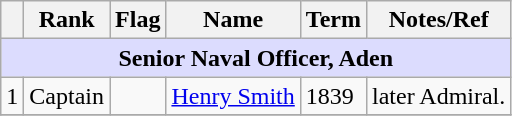<table class="wikitable">
<tr>
<th></th>
<th>Rank</th>
<th>Flag</th>
<th>Name</th>
<th>Term</th>
<th>Notes/Ref</th>
</tr>
<tr>
<td colspan="6" align="center" style="background:#dcdcfe;"><strong>Senior Naval Officer, Aden</strong></td>
</tr>
<tr>
<td>1</td>
<td>Captain</td>
<td></td>
<td><a href='#'>Henry Smith</a></td>
<td>1839</td>
<td>later Admiral.</td>
</tr>
<tr>
</tr>
</table>
